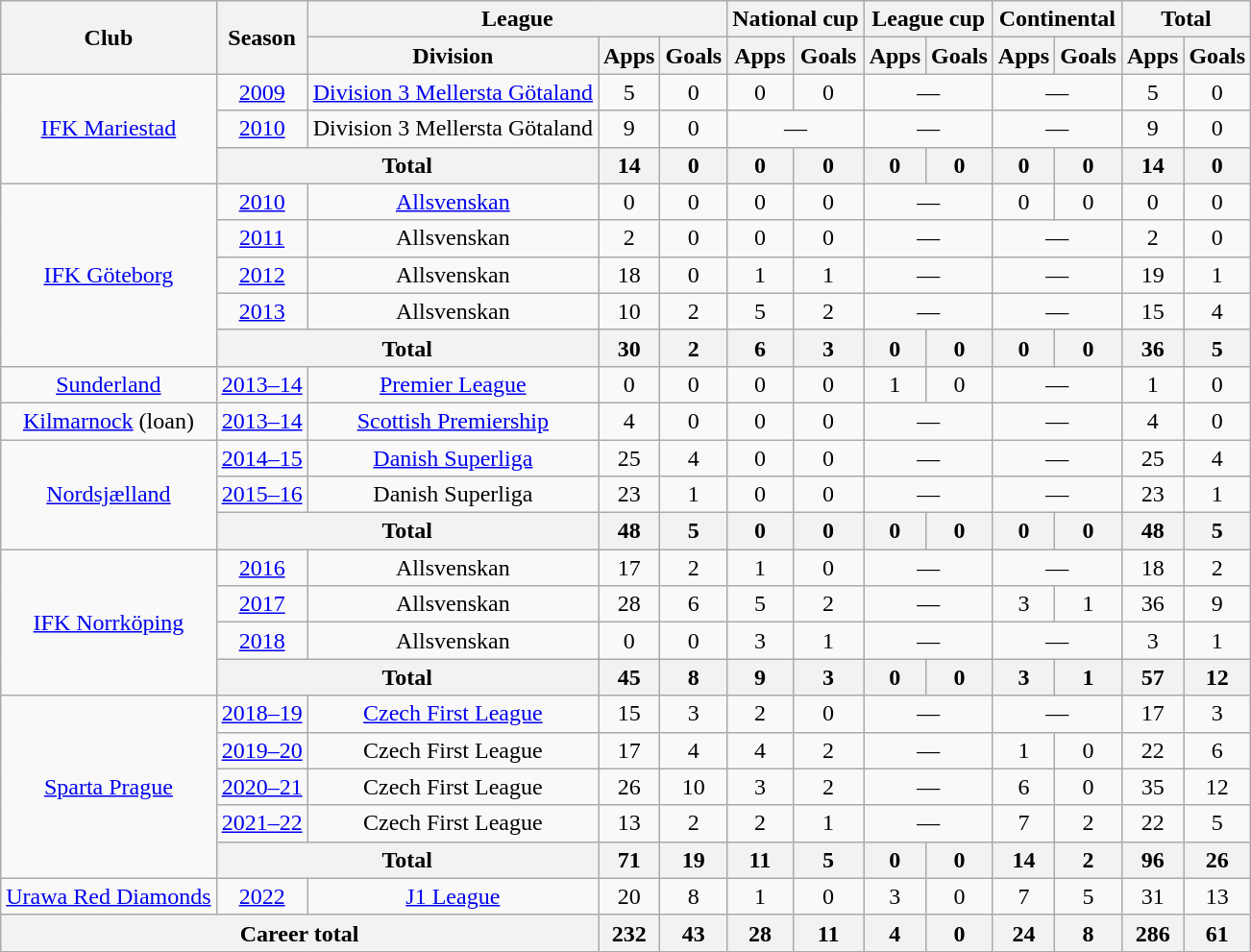<table class="wikitable" style="text-align:center">
<tr>
<th rowspan="2">Club</th>
<th rowspan="2">Season</th>
<th colspan="3">League</th>
<th colspan="2">National cup</th>
<th colspan="2">League cup</th>
<th colspan="2">Continental</th>
<th colspan="2">Total</th>
</tr>
<tr>
<th>Division</th>
<th>Apps</th>
<th>Goals</th>
<th>Apps</th>
<th>Goals</th>
<th>Apps</th>
<th>Goals</th>
<th>Apps</th>
<th>Goals</th>
<th>Apps</th>
<th>Goals</th>
</tr>
<tr>
<td rowspan="3"><a href='#'>IFK Mariestad</a></td>
<td><a href='#'>2009</a></td>
<td><a href='#'>Division 3 Mellersta Götaland</a></td>
<td>5</td>
<td>0</td>
<td>0</td>
<td>0</td>
<td colspan="2">—</td>
<td colspan="2">—</td>
<td>5</td>
<td>0</td>
</tr>
<tr>
<td><a href='#'>2010</a></td>
<td>Division 3 Mellersta Götaland</td>
<td>9</td>
<td>0</td>
<td colspan="2">—</td>
<td colspan="2">—</td>
<td colspan="2">—</td>
<td>9</td>
<td>0</td>
</tr>
<tr>
<th colspan="2">Total</th>
<th>14</th>
<th>0</th>
<th>0</th>
<th>0</th>
<th>0</th>
<th>0</th>
<th>0</th>
<th>0</th>
<th>14</th>
<th>0</th>
</tr>
<tr>
<td rowspan="5"><a href='#'>IFK Göteborg</a></td>
<td><a href='#'>2010</a></td>
<td><a href='#'>Allsvenskan</a></td>
<td>0</td>
<td>0</td>
<td>0</td>
<td>0</td>
<td colspan="2">—</td>
<td>0</td>
<td>0</td>
<td>0</td>
<td>0</td>
</tr>
<tr>
<td><a href='#'>2011</a></td>
<td>Allsvenskan</td>
<td>2</td>
<td>0</td>
<td>0</td>
<td>0</td>
<td colspan="2">—</td>
<td colspan="2">—</td>
<td>2</td>
<td>0</td>
</tr>
<tr>
<td><a href='#'>2012</a></td>
<td>Allsvenskan</td>
<td>18</td>
<td>0</td>
<td>1</td>
<td>1</td>
<td colspan="2">—</td>
<td colspan="2">—</td>
<td>19</td>
<td>1</td>
</tr>
<tr>
<td><a href='#'>2013</a></td>
<td>Allsvenskan</td>
<td>10</td>
<td>2</td>
<td>5</td>
<td>2</td>
<td colspan="2">—</td>
<td colspan="2">—</td>
<td>15</td>
<td>4</td>
</tr>
<tr>
<th colspan="2">Total</th>
<th>30</th>
<th>2</th>
<th>6</th>
<th>3</th>
<th>0</th>
<th>0</th>
<th>0</th>
<th>0</th>
<th>36</th>
<th>5</th>
</tr>
<tr>
<td><a href='#'>Sunderland</a></td>
<td><a href='#'>2013–14</a></td>
<td><a href='#'>Premier League</a></td>
<td>0</td>
<td>0</td>
<td>0</td>
<td>0</td>
<td>1</td>
<td>0</td>
<td colspan="2">—</td>
<td>1</td>
<td>0</td>
</tr>
<tr>
<td><a href='#'>Kilmarnock</a> (loan)</td>
<td><a href='#'>2013–14</a></td>
<td><a href='#'>Scottish Premiership</a></td>
<td>4</td>
<td>0</td>
<td>0</td>
<td>0</td>
<td colspan="2">—</td>
<td colspan="2">—</td>
<td>4</td>
<td>0</td>
</tr>
<tr>
<td rowspan="3"><a href='#'>Nordsjælland</a></td>
<td><a href='#'>2014–15</a></td>
<td><a href='#'>Danish Superliga</a></td>
<td>25</td>
<td>4</td>
<td>0</td>
<td>0</td>
<td colspan="2">—</td>
<td colspan=2>—</td>
<td>25</td>
<td>4</td>
</tr>
<tr>
<td><a href='#'>2015–16</a></td>
<td>Danish Superliga</td>
<td>23</td>
<td>1</td>
<td>0</td>
<td>0</td>
<td colspan="2">—</td>
<td colspan=2>—</td>
<td>23</td>
<td>1</td>
</tr>
<tr>
<th colspan="2">Total</th>
<th>48</th>
<th>5</th>
<th>0</th>
<th>0</th>
<th>0</th>
<th>0</th>
<th>0</th>
<th>0</th>
<th>48</th>
<th>5</th>
</tr>
<tr>
<td rowspan=4><a href='#'>IFK Norrköping</a></td>
<td><a href='#'>2016</a></td>
<td>Allsvenskan</td>
<td>17</td>
<td>2</td>
<td>1</td>
<td>0</td>
<td colspan="2">—</td>
<td colspan=2>—</td>
<td>18</td>
<td>2</td>
</tr>
<tr>
<td><a href='#'>2017</a></td>
<td>Allsvenskan</td>
<td>28</td>
<td>6</td>
<td>5</td>
<td>2</td>
<td colspan="2">—</td>
<td>3</td>
<td>1</td>
<td>36</td>
<td>9</td>
</tr>
<tr>
<td><a href='#'>2018</a></td>
<td>Allsvenskan</td>
<td>0</td>
<td>0</td>
<td>3</td>
<td>1</td>
<td colspan="2">—</td>
<td colspan=2>—</td>
<td>3</td>
<td>1</td>
</tr>
<tr>
<th colspan="2">Total</th>
<th>45</th>
<th>8</th>
<th>9</th>
<th>3</th>
<th>0</th>
<th>0</th>
<th>3</th>
<th>1</th>
<th>57</th>
<th>12</th>
</tr>
<tr>
<td rowspan="5"><a href='#'>Sparta Prague</a></td>
<td><a href='#'>2018–19</a></td>
<td><a href='#'>Czech First League</a></td>
<td>15</td>
<td>3</td>
<td>2</td>
<td>0</td>
<td colspan="2">—</td>
<td colspan="2">—</td>
<td>17</td>
<td>3</td>
</tr>
<tr>
<td><a href='#'>2019–20</a></td>
<td>Czech First League</td>
<td>17</td>
<td>4</td>
<td>4</td>
<td>2</td>
<td colspan="2">—</td>
<td>1</td>
<td>0</td>
<td>22</td>
<td>6</td>
</tr>
<tr>
<td><a href='#'>2020–21</a></td>
<td>Czech First League</td>
<td>26</td>
<td>10</td>
<td>3</td>
<td>2</td>
<td colspan="2">—</td>
<td>6</td>
<td>0</td>
<td>35</td>
<td>12</td>
</tr>
<tr>
<td><a href='#'>2021–22</a></td>
<td>Czech First League</td>
<td>13</td>
<td>2</td>
<td>2</td>
<td>1</td>
<td colspan="2">—</td>
<td>7</td>
<td>2</td>
<td>22</td>
<td>5</td>
</tr>
<tr>
<th colspan="2">Total</th>
<th>71</th>
<th>19</th>
<th>11</th>
<th>5</th>
<th>0</th>
<th>0</th>
<th>14</th>
<th>2</th>
<th>96</th>
<th>26</th>
</tr>
<tr>
<td><a href='#'>Urawa Red Diamonds</a></td>
<td><a href='#'>2022</a></td>
<td><a href='#'>J1 League</a></td>
<td>20</td>
<td>8</td>
<td>1</td>
<td>0</td>
<td>3</td>
<td>0</td>
<td>7</td>
<td>5</td>
<td>31</td>
<td>13</td>
</tr>
<tr>
<th colspan="3">Career total</th>
<th>232</th>
<th>43</th>
<th>28</th>
<th>11</th>
<th>4</th>
<th>0</th>
<th>24</th>
<th>8</th>
<th>286</th>
<th>61</th>
</tr>
</table>
